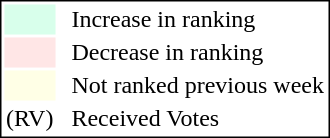<table style="border:1px solid black;">
<tr>
<td style="background:#D8FFEB; width:20px;"></td>
<td> </td>
<td>Increase in ranking</td>
</tr>
<tr>
<td style="background:#FFE6E6; width:20px;"></td>
<td> </td>
<td>Decrease in ranking</td>
</tr>
<tr>
<td style="background:#FFFFE6; width:20px;"></td>
<td> </td>
<td>Not ranked previous week</td>
</tr>
<tr>
<td>(RV)</td>
<td> </td>
<td>Received Votes</td>
</tr>
</table>
